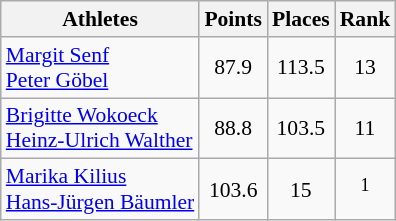<table class="wikitable" border="1" style="font-size:90%">
<tr>
<th>Athletes</th>
<th>Points</th>
<th>Places</th>
<th>Rank</th>
</tr>
<tr align=center>
<td align=left><a href='#'>Margit Senf</a><br><a href='#'>Peter Göbel</a></td>
<td>87.9</td>
<td>113.5</td>
<td>13</td>
</tr>
<tr align=center>
<td align=left><a href='#'>Brigitte Wokoeck</a><br><a href='#'>Heinz-Ulrich Walther</a></td>
<td>88.8</td>
<td>103.5</td>
<td>11</td>
</tr>
<tr align=center>
<td align=left><a href='#'>Marika Kilius</a><br><a href='#'>Hans-Jürgen Bäumler</a></td>
<td>103.6</td>
<td>15</td>
<td> <sup>1</sup></td>
</tr>
</table>
